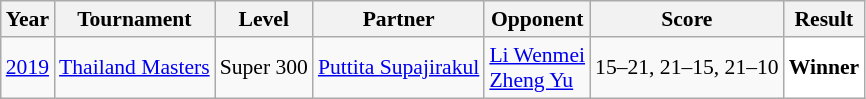<table class="sortable wikitable" style="font-size: 90%">
<tr>
<th>Year</th>
<th>Tournament</th>
<th>Level</th>
<th>Partner</th>
<th>Opponent</th>
<th>Score</th>
<th>Result</th>
</tr>
<tr>
<td align="center"><a href='#'>2019</a></td>
<td align="left"><a href='#'>Thailand Masters</a></td>
<td align="left">Super 300</td>
<td align="left"> <a href='#'>Puttita Supajirakul</a></td>
<td align="left"> <a href='#'>Li Wenmei</a> <br>  <a href='#'>Zheng Yu</a></td>
<td align="left">15–21, 21–15, 21–10</td>
<td style="text-align:left; background:white"> <strong>Winner</strong></td>
</tr>
</table>
